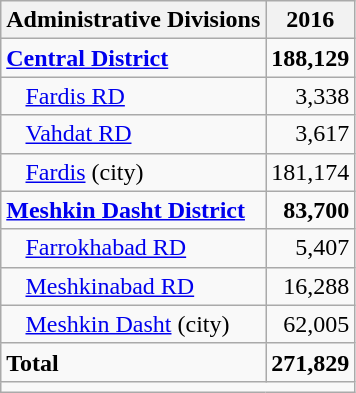<table class="wikitable">
<tr>
<th>Administrative Divisions</th>
<th>2016</th>
</tr>
<tr>
<td><strong><a href='#'>Central District</a></strong></td>
<td style="text-align: right;"><strong>188,129</strong></td>
</tr>
<tr>
<td style="padding-left: 1em;"><a href='#'>Fardis RD</a></td>
<td style="text-align: right;">3,338</td>
</tr>
<tr>
<td style="padding-left: 1em;"><a href='#'>Vahdat RD</a></td>
<td style="text-align: right;">3,617</td>
</tr>
<tr>
<td style="padding-left: 1em;"><a href='#'>Fardis</a> (city)</td>
<td style="text-align: right;">181,174</td>
</tr>
<tr>
<td><strong><a href='#'>Meshkin Dasht District</a></strong></td>
<td style="text-align: right;"><strong>83,700</strong></td>
</tr>
<tr>
<td style="padding-left: 1em;"><a href='#'>Farrokhabad RD</a></td>
<td style="text-align: right;">5,407</td>
</tr>
<tr>
<td style="padding-left: 1em;"><a href='#'>Meshkinabad RD</a></td>
<td style="text-align: right;">16,288</td>
</tr>
<tr>
<td style="padding-left: 1em;"><a href='#'>Meshkin Dasht</a> (city)</td>
<td style="text-align: right;">62,005</td>
</tr>
<tr>
<td><strong>Total</strong></td>
<td style="text-align: right;"><strong>271,829</strong></td>
</tr>
<tr>
<td colspan=2></td>
</tr>
</table>
